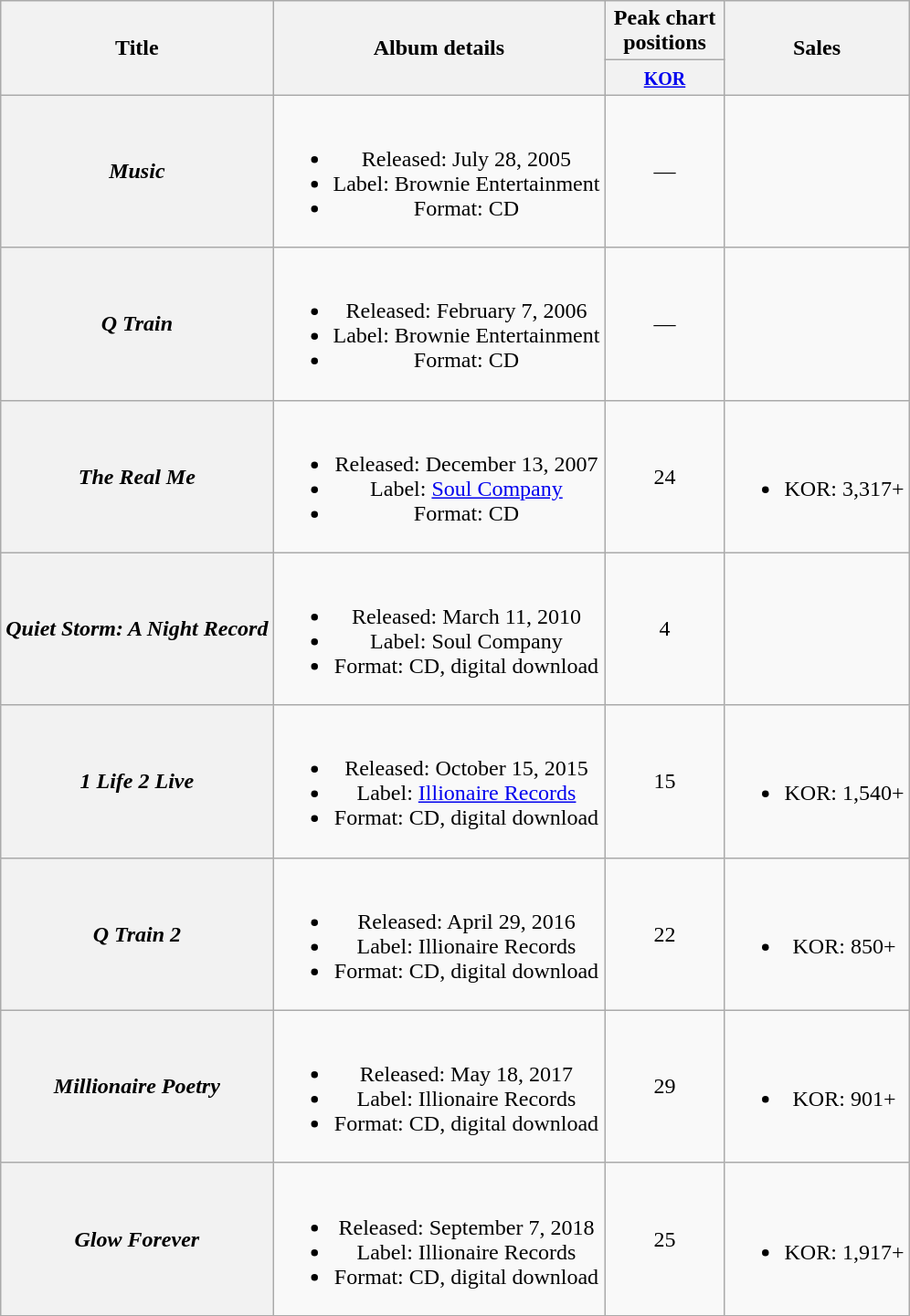<table class="wikitable plainrowheaders" style="text-align:center;">
<tr>
<th rowspan="2" scope="col">Title</th>
<th rowspan="2" scope="col">Album details</th>
<th scope="col" colspan="1" style="width:5em;">Peak chart positions</th>
<th rowspan="2" scope="col">Sales</th>
</tr>
<tr>
<th><small><a href='#'>KOR</a></small><br></th>
</tr>
<tr>
<th scope="row"><em>Music</em></th>
<td><br><ul><li>Released: July 28, 2005</li><li>Label: Brownie Entertainment</li><li>Format: CD</li></ul></td>
<td>—</td>
<td></td>
</tr>
<tr>
<th scope="row"><em>Q Train</em></th>
<td><br><ul><li>Released: February 7, 2006</li><li>Label: Brownie Entertainment</li><li>Format: CD</li></ul></td>
<td>—</td>
<td></td>
</tr>
<tr>
<th scope="row"><em>The Real Me</em></th>
<td><br><ul><li>Released: December 13, 2007</li><li>Label: <a href='#'>Soul Company</a></li><li>Format: CD</li></ul></td>
<td>24</td>
<td><br><ul><li>KOR: 3,317+</li></ul></td>
</tr>
<tr>
<th scope="row"><em>Quiet Storm: A Night Record</em></th>
<td><br><ul><li>Released: March 11, 2010</li><li>Label: Soul Company</li><li>Format: CD, digital download</li></ul></td>
<td>4</td>
<td></td>
</tr>
<tr>
<th scope="row"><em>1 Life 2 Live</em></th>
<td><br><ul><li>Released: October 15, 2015</li><li>Label: <a href='#'>Illionaire Records</a></li><li>Format: CD, digital download</li></ul></td>
<td>15</td>
<td><br><ul><li>KOR: 1,540+</li></ul></td>
</tr>
<tr>
<th scope="row"><em>Q Train 2</em></th>
<td><br><ul><li>Released: April 29, 2016</li><li>Label: Illionaire Records</li><li>Format: CD, digital download</li></ul></td>
<td>22</td>
<td><br><ul><li>KOR: 850+</li></ul></td>
</tr>
<tr>
<th scope="row"><em>Millionaire Poetry</em></th>
<td><br><ul><li>Released: May 18, 2017</li><li>Label: Illionaire Records</li><li>Format: CD, digital download</li></ul></td>
<td>29</td>
<td><br><ul><li>KOR: 901+</li></ul></td>
</tr>
<tr>
<th scope="row"><em>Glow Forever</em></th>
<td><br><ul><li>Released: September 7, 2018</li><li>Label: Illionaire Records</li><li>Format: CD, digital download</li></ul></td>
<td>25</td>
<td><br><ul><li>KOR: 1,917+</li></ul></td>
</tr>
<tr>
</tr>
</table>
